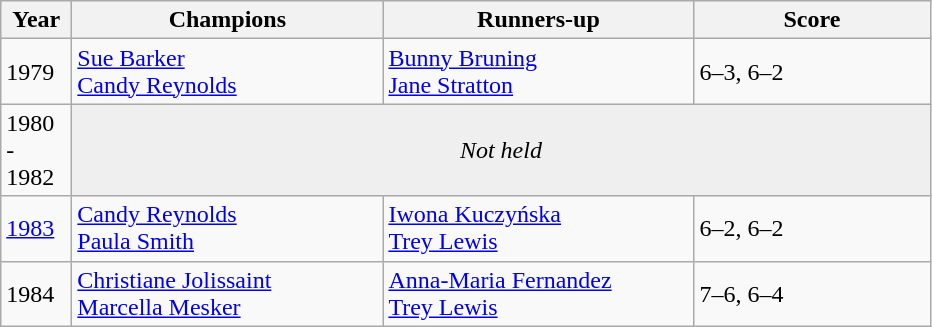<table class="wikitable">
<tr>
<th style="width:40px">Year</th>
<th style="width:200px">Champions</th>
<th style="width:200px">Runners-up</th>
<th style="width:150px" class="unsortable">Score</th>
</tr>
<tr>
<td>1979</td>
<td> <a href='#'>Sue Barker</a> <br>  <a href='#'>Candy Reynolds</a></td>
<td> <a href='#'>Bunny Bruning</a> <br>  <a href='#'>Jane Stratton</a></td>
<td>6–3, 6–2</td>
</tr>
<tr>
<td>1980<br><div>-</div>1982</td>
<td colspan=3 align=center style="background:#efefef"><em>Not held</em></td>
</tr>
<tr>
<td><a href='#'>1983</a></td>
<td> <a href='#'>Candy Reynolds</a> <br>  <a href='#'>Paula Smith</a></td>
<td> <a href='#'>Iwona Kuczyńska</a> <br>  <a href='#'>Trey Lewis</a></td>
<td>6–2, 6–2</td>
</tr>
<tr>
<td>1984</td>
<td> <a href='#'>Christiane Jolissaint</a> <br>  <a href='#'>Marcella Mesker</a></td>
<td> <a href='#'>Anna-Maria Fernandez</a> <br>  <a href='#'>Trey Lewis</a></td>
<td>7–6, 6–4</td>
</tr>
</table>
